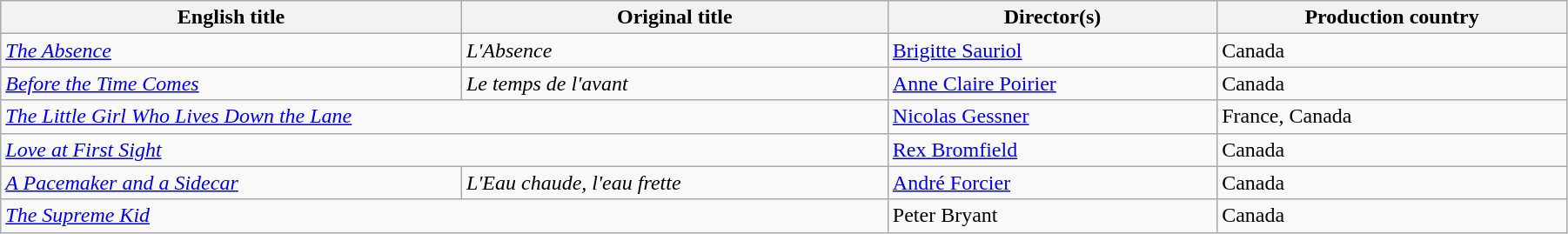<table class="wikitable" width="95%">
<tr>
<th>English title</th>
<th>Original title</th>
<th>Director(s)</th>
<th>Production country</th>
</tr>
<tr>
<td><em><a href='#'>The Absence</a></em></td>
<td><em>L'Absence</em></td>
<td><a href='#'>Brigitte Sauriol</a></td>
<td>Canada</td>
</tr>
<tr>
<td><em><a href='#'>Before the Time Comes</a></em></td>
<td><em>Le temps de l'avant</em></td>
<td><a href='#'>Anne Claire Poirier</a></td>
<td>Canada</td>
</tr>
<tr>
<td colspan="2"><em><a href='#'>The Little Girl Who Lives Down the Lane</a></em></td>
<td><a href='#'>Nicolas Gessner</a></td>
<td>France, Canada</td>
</tr>
<tr>
<td colspan=2><em><a href='#'>Love at First Sight</a></em></td>
<td><a href='#'>Rex Bromfield</a></td>
<td>Canada</td>
</tr>
<tr>
<td><em><a href='#'>A Pacemaker and a Sidecar</a></em></td>
<td><em>L'Eau chaude, l'eau frette</em></td>
<td><a href='#'>André Forcier</a></td>
<td>Canada</td>
</tr>
<tr>
<td colspan="2"><em><a href='#'>The Supreme Kid</a></em></td>
<td>Peter Bryant</td>
<td>Canada</td>
</tr>
</table>
